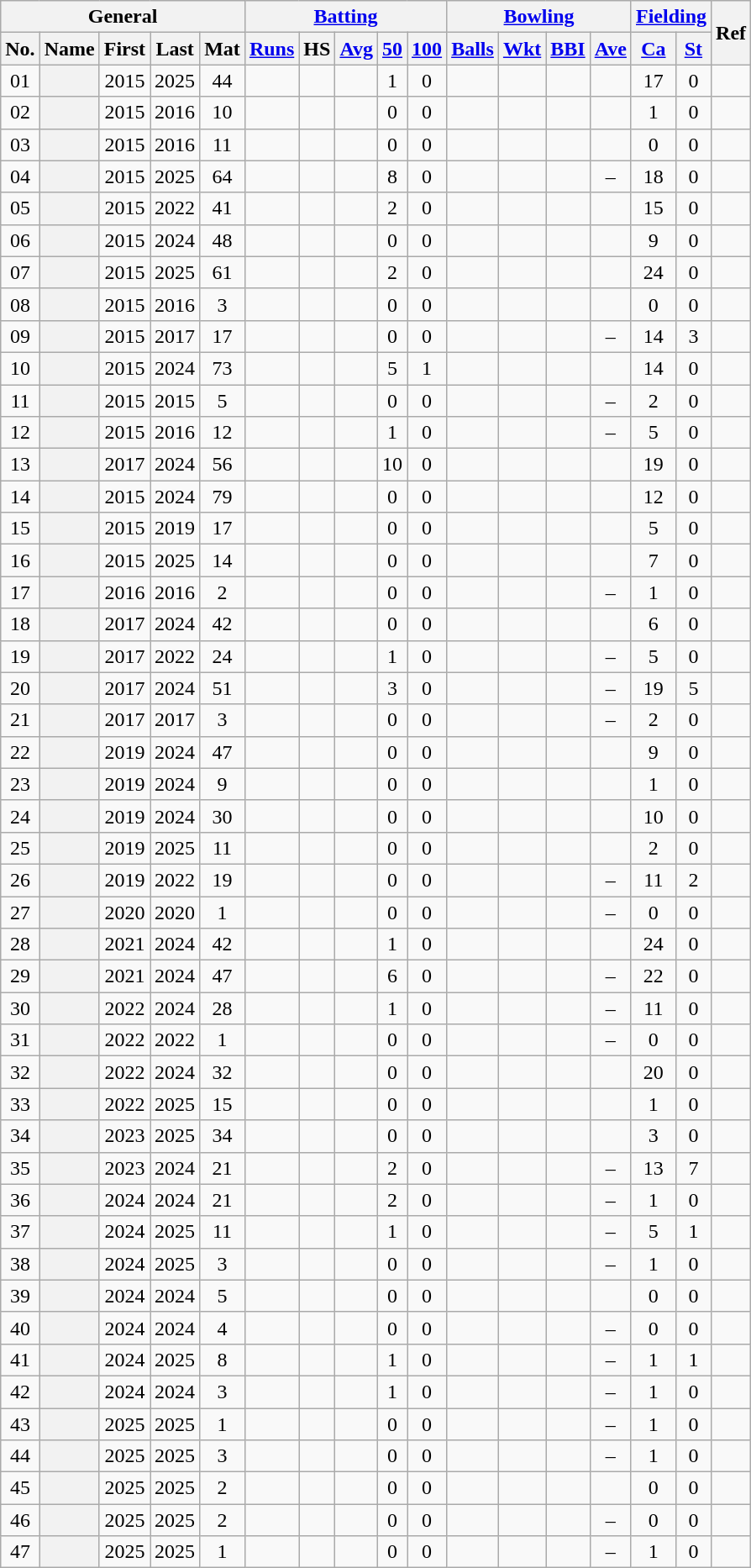<table class="wikitable plainrowheaders sortable">
<tr align="center">
<th scope="col" colspan=5 class="unsortable">General</th>
<th scope="col" colspan=5 class="unsortable"><a href='#'>Batting</a></th>
<th scope="col" colspan=4 class="unsortable"><a href='#'>Bowling</a></th>
<th scope="col" colspan=2 class="unsortable"><a href='#'>Fielding</a></th>
<th scope="col" rowspan=2 class="unsortable">Ref</th>
</tr>
<tr align="center">
<th scope="col">No.</th>
<th scope="col">Name</th>
<th scope="col">First</th>
<th scope="col">Last</th>
<th scope="col">Mat</th>
<th scope="col"><a href='#'>Runs</a></th>
<th scope="col">HS</th>
<th scope="col"><a href='#'>Avg</a></th>
<th scope="col"><a href='#'>50</a></th>
<th scope="col"><a href='#'>100</a></th>
<th scope="col"><a href='#'>Balls</a></th>
<th scope="col"><a href='#'>Wkt</a></th>
<th scope="col"><a href='#'>BBI</a></th>
<th scope="col"><a href='#'>Ave</a></th>
<th scope="col"><a href='#'>Ca</a></th>
<th scope="col"><a href='#'>St</a></th>
</tr>
<tr align="center">
<td><span>0</span>1</td>
<th scope="row" align="left"></th>
<td>2015</td>
<td>2025</td>
<td>44</td>
<td></td>
<td></td>
<td></td>
<td>1</td>
<td>0</td>
<td></td>
<td></td>
<td></td>
<td></td>
<td>17</td>
<td>0</td>
<td></td>
</tr>
<tr align="center">
<td><span>0</span>2</td>
<th scope="row" align="left"></th>
<td>2015</td>
<td>2016</td>
<td>10</td>
<td></td>
<td></td>
<td></td>
<td>0</td>
<td>0</td>
<td></td>
<td></td>
<td></td>
<td></td>
<td>1</td>
<td>0</td>
<td></td>
</tr>
<tr align="center">
<td><span>0</span>3</td>
<th scope="row" align="left"></th>
<td>2015</td>
<td>2016</td>
<td>11</td>
<td></td>
<td></td>
<td></td>
<td>0</td>
<td>0</td>
<td></td>
<td></td>
<td></td>
<td></td>
<td>0</td>
<td>0</td>
<td></td>
</tr>
<tr align="center">
<td><span>0</span>4</td>
<th scope="row" align="left"></th>
<td>2015</td>
<td>2025</td>
<td>64</td>
<td></td>
<td></td>
<td></td>
<td>8</td>
<td>0</td>
<td></td>
<td></td>
<td></td>
<td>–</td>
<td>18</td>
<td>0</td>
<td></td>
</tr>
<tr align="center">
<td><span>0</span>5</td>
<th scope="row" align="left"></th>
<td>2015</td>
<td>2022</td>
<td>41</td>
<td></td>
<td></td>
<td></td>
<td>2</td>
<td>0</td>
<td></td>
<td></td>
<td></td>
<td></td>
<td>15</td>
<td>0</td>
<td></td>
</tr>
<tr align="center">
<td><span>0</span>6</td>
<th scope="row" align="left"></th>
<td>2015</td>
<td>2024</td>
<td>48</td>
<td></td>
<td></td>
<td></td>
<td>0</td>
<td>0</td>
<td></td>
<td></td>
<td></td>
<td></td>
<td>9</td>
<td>0</td>
<td></td>
</tr>
<tr align="center">
<td><span>0</span>7</td>
<th scope="row" align="left"></th>
<td>2015</td>
<td>2025</td>
<td>61</td>
<td></td>
<td></td>
<td></td>
<td>2</td>
<td>0</td>
<td></td>
<td></td>
<td></td>
<td></td>
<td>24</td>
<td>0</td>
<td></td>
</tr>
<tr align="center">
<td><span>0</span>8</td>
<th scope="row" align="left"></th>
<td>2015</td>
<td>2016</td>
<td>3</td>
<td></td>
<td></td>
<td></td>
<td>0</td>
<td>0</td>
<td></td>
<td></td>
<td></td>
<td></td>
<td>0</td>
<td>0</td>
<td></td>
</tr>
<tr align="center">
<td><span>0</span>9</td>
<th scope="row" align="left"></th>
<td>2015</td>
<td>2017</td>
<td>17</td>
<td></td>
<td></td>
<td></td>
<td>0</td>
<td>0</td>
<td></td>
<td></td>
<td></td>
<td>–</td>
<td>14</td>
<td>3</td>
<td></td>
</tr>
<tr align="center">
<td>10</td>
<th scope="row" align="left"></th>
<td>2015</td>
<td>2024</td>
<td>73</td>
<td></td>
<td></td>
<td></td>
<td>5</td>
<td>1</td>
<td></td>
<td></td>
<td></td>
<td></td>
<td>14</td>
<td>0</td>
<td></td>
</tr>
<tr align="center">
<td>11</td>
<th scope="row" align="left"></th>
<td>2015</td>
<td>2015</td>
<td>5</td>
<td></td>
<td></td>
<td></td>
<td>0</td>
<td>0</td>
<td></td>
<td></td>
<td></td>
<td>–</td>
<td>2</td>
<td>0</td>
<td></td>
</tr>
<tr align="center">
<td>12</td>
<th scope="row" align="left"></th>
<td>2015</td>
<td>2016</td>
<td>12</td>
<td></td>
<td></td>
<td></td>
<td>1</td>
<td>0</td>
<td></td>
<td></td>
<td></td>
<td>–</td>
<td>5</td>
<td>0</td>
<td></td>
</tr>
<tr align="center">
<td>13</td>
<th scope="row" align="left"></th>
<td>2017</td>
<td>2024</td>
<td>56</td>
<td></td>
<td></td>
<td></td>
<td>10</td>
<td>0</td>
<td></td>
<td></td>
<td></td>
<td></td>
<td>19</td>
<td>0</td>
<td></td>
</tr>
<tr align="center">
<td>14</td>
<th scope="row" align="left"></th>
<td>2015</td>
<td>2024</td>
<td>79</td>
<td></td>
<td></td>
<td></td>
<td>0</td>
<td>0</td>
<td></td>
<td></td>
<td></td>
<td></td>
<td>12</td>
<td>0</td>
<td></td>
</tr>
<tr align="center">
<td>15</td>
<th scope="row" align="left"></th>
<td>2015</td>
<td>2019</td>
<td>17</td>
<td></td>
<td></td>
<td></td>
<td>0</td>
<td>0</td>
<td></td>
<td></td>
<td></td>
<td></td>
<td>5</td>
<td>0</td>
<td></td>
</tr>
<tr align="center">
<td>16</td>
<th scope="row" align="left"></th>
<td>2015</td>
<td>2025</td>
<td>14</td>
<td></td>
<td></td>
<td></td>
<td>0</td>
<td>0</td>
<td></td>
<td></td>
<td></td>
<td></td>
<td>7</td>
<td>0</td>
<td></td>
</tr>
<tr align="center">
<td>17</td>
<th scope="row" align="left"></th>
<td>2016</td>
<td>2016</td>
<td>2</td>
<td></td>
<td></td>
<td></td>
<td>0</td>
<td>0</td>
<td></td>
<td></td>
<td></td>
<td>–</td>
<td>1</td>
<td>0</td>
<td></td>
</tr>
<tr align="center">
<td>18</td>
<th scope="row" align="left"></th>
<td>2017</td>
<td>2024</td>
<td>42</td>
<td></td>
<td></td>
<td></td>
<td>0</td>
<td>0</td>
<td></td>
<td></td>
<td></td>
<td></td>
<td>6</td>
<td>0</td>
<td></td>
</tr>
<tr align="center">
<td>19</td>
<th scope="row" align="left"></th>
<td>2017</td>
<td>2022</td>
<td>24</td>
<td></td>
<td></td>
<td></td>
<td>1</td>
<td>0</td>
<td></td>
<td></td>
<td></td>
<td>–</td>
<td>5</td>
<td>0</td>
<td></td>
</tr>
<tr align="center">
<td>20</td>
<th scope="row" align="left"></th>
<td>2017</td>
<td>2024</td>
<td>51</td>
<td></td>
<td></td>
<td></td>
<td>3</td>
<td>0</td>
<td></td>
<td></td>
<td></td>
<td>–</td>
<td>19</td>
<td>5</td>
<td></td>
</tr>
<tr align="center">
<td>21</td>
<th scope="row" align="left"></th>
<td>2017</td>
<td>2017</td>
<td>3</td>
<td></td>
<td></td>
<td></td>
<td>0</td>
<td>0</td>
<td></td>
<td></td>
<td></td>
<td>–</td>
<td>2</td>
<td>0</td>
<td></td>
</tr>
<tr align="center">
<td>22</td>
<th scope="row" align="left"></th>
<td>2019</td>
<td>2024</td>
<td>47</td>
<td></td>
<td></td>
<td></td>
<td>0</td>
<td>0</td>
<td></td>
<td></td>
<td></td>
<td></td>
<td>9</td>
<td>0</td>
<td></td>
</tr>
<tr align="center">
<td>23</td>
<th scope="row" align="left"></th>
<td>2019</td>
<td>2024</td>
<td>9</td>
<td></td>
<td></td>
<td></td>
<td>0</td>
<td>0</td>
<td></td>
<td></td>
<td></td>
<td></td>
<td>1</td>
<td>0</td>
<td></td>
</tr>
<tr align="center">
<td>24</td>
<th scope="row" align="left"></th>
<td>2019</td>
<td>2024</td>
<td>30</td>
<td></td>
<td></td>
<td></td>
<td>0</td>
<td>0</td>
<td></td>
<td></td>
<td></td>
<td></td>
<td>10</td>
<td>0</td>
<td></td>
</tr>
<tr align="center">
<td>25</td>
<th scope="row" align="left"></th>
<td>2019</td>
<td>2025</td>
<td>11</td>
<td></td>
<td></td>
<td></td>
<td>0</td>
<td>0</td>
<td></td>
<td></td>
<td></td>
<td></td>
<td>2</td>
<td>0</td>
<td></td>
</tr>
<tr align="center">
<td>26</td>
<th scope="row" align="left"></th>
<td>2019</td>
<td>2022</td>
<td>19</td>
<td></td>
<td></td>
<td></td>
<td>0</td>
<td>0</td>
<td></td>
<td></td>
<td></td>
<td>–</td>
<td>11</td>
<td>2</td>
<td></td>
</tr>
<tr align="center">
<td>27</td>
<th scope="row" align="left"></th>
<td>2020</td>
<td>2020</td>
<td>1</td>
<td></td>
<td></td>
<td></td>
<td>0</td>
<td>0</td>
<td></td>
<td></td>
<td></td>
<td>–</td>
<td>0</td>
<td>0</td>
<td></td>
</tr>
<tr align="center">
<td>28</td>
<th scope="row" align="left"></th>
<td>2021</td>
<td>2024</td>
<td>42</td>
<td></td>
<td></td>
<td></td>
<td>1</td>
<td>0</td>
<td></td>
<td></td>
<td></td>
<td></td>
<td>24</td>
<td>0</td>
<td></td>
</tr>
<tr align="center">
<td>29</td>
<th scope="row" align="left"></th>
<td>2021</td>
<td>2024</td>
<td>47</td>
<td></td>
<td></td>
<td></td>
<td>6</td>
<td>0</td>
<td></td>
<td></td>
<td></td>
<td>–</td>
<td>22</td>
<td>0</td>
<td></td>
</tr>
<tr align="center">
<td>30</td>
<th scope="row" align="left"></th>
<td>2022</td>
<td>2024</td>
<td>28</td>
<td></td>
<td></td>
<td></td>
<td>1</td>
<td>0</td>
<td></td>
<td></td>
<td></td>
<td>–</td>
<td>11</td>
<td>0</td>
<td></td>
</tr>
<tr align="center">
<td>31</td>
<th scope="row" align="left"></th>
<td>2022</td>
<td>2022</td>
<td>1</td>
<td></td>
<td></td>
<td></td>
<td>0</td>
<td>0</td>
<td></td>
<td></td>
<td></td>
<td>–</td>
<td>0</td>
<td>0</td>
<td></td>
</tr>
<tr align="center">
<td>32</td>
<th scope="row" align="left"></th>
<td>2022</td>
<td>2024</td>
<td>32</td>
<td></td>
<td></td>
<td></td>
<td>0</td>
<td>0</td>
<td></td>
<td></td>
<td></td>
<td></td>
<td>20</td>
<td>0</td>
<td></td>
</tr>
<tr align="center">
<td>33</td>
<th scope="row" align="left"></th>
<td>2022</td>
<td>2025</td>
<td>15</td>
<td></td>
<td></td>
<td></td>
<td>0</td>
<td>0</td>
<td></td>
<td></td>
<td></td>
<td></td>
<td>1</td>
<td>0</td>
<td></td>
</tr>
<tr align="center">
<td>34</td>
<th scope="row" align="left"></th>
<td>2023</td>
<td>2025</td>
<td>34</td>
<td></td>
<td></td>
<td></td>
<td>0</td>
<td>0</td>
<td></td>
<td></td>
<td></td>
<td></td>
<td>3</td>
<td>0</td>
<td></td>
</tr>
<tr align="center">
<td>35</td>
<th scope="row" align="left"></th>
<td>2023</td>
<td>2024</td>
<td>21</td>
<td></td>
<td></td>
<td></td>
<td>2</td>
<td>0</td>
<td></td>
<td></td>
<td></td>
<td>–</td>
<td>13</td>
<td>7</td>
<td></td>
</tr>
<tr align="center">
<td>36</td>
<th scope="row" align="left"></th>
<td>2024</td>
<td>2024</td>
<td>21</td>
<td></td>
<td></td>
<td></td>
<td>2</td>
<td>0</td>
<td></td>
<td></td>
<td></td>
<td>–</td>
<td>1</td>
<td>0</td>
<td></td>
</tr>
<tr align="center">
<td>37</td>
<th scope="row" align="left"></th>
<td>2024</td>
<td>2025</td>
<td>11</td>
<td></td>
<td></td>
<td></td>
<td>1</td>
<td>0</td>
<td></td>
<td></td>
<td></td>
<td>–</td>
<td>5</td>
<td>1</td>
<td></td>
</tr>
<tr align="center">
<td>38</td>
<th scope="row" align="left"></th>
<td>2024</td>
<td>2025</td>
<td>3</td>
<td></td>
<td></td>
<td></td>
<td>0</td>
<td>0</td>
<td></td>
<td></td>
<td></td>
<td>–</td>
<td>1</td>
<td>0</td>
<td></td>
</tr>
<tr align="center">
<td>39</td>
<th scope="row" align="left"></th>
<td>2024</td>
<td>2024</td>
<td>5</td>
<td></td>
<td></td>
<td></td>
<td>0</td>
<td>0</td>
<td></td>
<td></td>
<td></td>
<td></td>
<td>0</td>
<td>0</td>
<td></td>
</tr>
<tr align="center">
<td>40</td>
<th scope="row" align="left"></th>
<td>2024</td>
<td>2024</td>
<td>4</td>
<td></td>
<td></td>
<td></td>
<td>0</td>
<td>0</td>
<td></td>
<td></td>
<td></td>
<td>–</td>
<td>0</td>
<td>0</td>
<td></td>
</tr>
<tr align="center">
<td>41</td>
<th scope="row" align="left"></th>
<td>2024</td>
<td>2025</td>
<td>8</td>
<td></td>
<td></td>
<td></td>
<td>1</td>
<td>0</td>
<td></td>
<td></td>
<td></td>
<td>–</td>
<td>1</td>
<td>1</td>
<td></td>
</tr>
<tr align="center">
<td>42</td>
<th scope="row" align="left"></th>
<td>2024</td>
<td>2024</td>
<td>3</td>
<td></td>
<td></td>
<td></td>
<td>1</td>
<td>0</td>
<td></td>
<td></td>
<td></td>
<td>–</td>
<td>1</td>
<td>0</td>
<td></td>
</tr>
<tr align="center">
<td>43</td>
<th scope="row" align="left"></th>
<td>2025</td>
<td>2025</td>
<td>1</td>
<td></td>
<td></td>
<td></td>
<td>0</td>
<td>0</td>
<td></td>
<td></td>
<td></td>
<td>–</td>
<td>1</td>
<td>0</td>
<td></td>
</tr>
<tr align="center">
<td>44</td>
<th scope="row" align="left"></th>
<td>2025</td>
<td>2025</td>
<td>3</td>
<td></td>
<td></td>
<td></td>
<td>0</td>
<td>0</td>
<td></td>
<td></td>
<td></td>
<td>–</td>
<td>1</td>
<td>0</td>
<td></td>
</tr>
<tr align="center">
<td>45</td>
<th scope="row" align="left"></th>
<td>2025</td>
<td>2025</td>
<td>2</td>
<td></td>
<td></td>
<td></td>
<td>0</td>
<td>0</td>
<td></td>
<td></td>
<td></td>
<td></td>
<td>0</td>
<td>0</td>
<td></td>
</tr>
<tr align="center">
<td>46</td>
<th scope="row" align="left"></th>
<td>2025</td>
<td>2025</td>
<td>2</td>
<td></td>
<td></td>
<td></td>
<td>0</td>
<td>0</td>
<td></td>
<td></td>
<td></td>
<td>–</td>
<td>0</td>
<td>0</td>
<td></td>
</tr>
<tr align="center">
<td>47</td>
<th scope="row" align="left"></th>
<td>2025</td>
<td>2025</td>
<td>1</td>
<td></td>
<td></td>
<td></td>
<td>0</td>
<td>0</td>
<td></td>
<td></td>
<td></td>
<td>–</td>
<td>1</td>
<td>0</td>
<td></td>
</tr>
</table>
